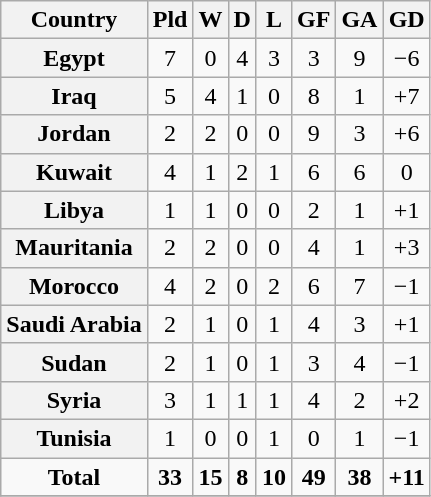<table class="wikitable plainrowheaders sortable" style="text-align:center">
<tr>
<th scope=col>Country</th>
<th scope=col>Pld</th>
<th scope=col>W</th>
<th scope=col>D</th>
<th scope=col>L</th>
<th scope=col>GF</th>
<th scope=col>GA</th>
<th scope=col>GD</th>
</tr>
<tr>
<th scope=row> Egypt</th>
<td>7</td>
<td>0</td>
<td>4</td>
<td>3</td>
<td>3</td>
<td>9</td>
<td>−6</td>
</tr>
<tr>
<th scope=row> Iraq</th>
<td>5</td>
<td>4</td>
<td>1</td>
<td>0</td>
<td>8</td>
<td>1</td>
<td>+7</td>
</tr>
<tr>
<th scope=row> Jordan</th>
<td>2</td>
<td>2</td>
<td>0</td>
<td>0</td>
<td>9</td>
<td>3</td>
<td>+6</td>
</tr>
<tr>
<th scope=row> Kuwait</th>
<td>4</td>
<td>1</td>
<td>2</td>
<td>1</td>
<td>6</td>
<td>6</td>
<td>0</td>
</tr>
<tr>
<th scope=row> Libya</th>
<td>1</td>
<td>1</td>
<td>0</td>
<td>0</td>
<td>2</td>
<td>1</td>
<td>+1</td>
</tr>
<tr>
<th scope=row> Mauritania</th>
<td>2</td>
<td>2</td>
<td>0</td>
<td>0</td>
<td>4</td>
<td>1</td>
<td>+3</td>
</tr>
<tr>
<th scope=row> Morocco</th>
<td>4</td>
<td>2</td>
<td>0</td>
<td>2</td>
<td>6</td>
<td>7</td>
<td>−1</td>
</tr>
<tr>
<th scope=row> Saudi Arabia</th>
<td>2</td>
<td>1</td>
<td>0</td>
<td>1</td>
<td>4</td>
<td>3</td>
<td>+1</td>
</tr>
<tr>
<th scope=row> Sudan</th>
<td>2</td>
<td>1</td>
<td>0</td>
<td>1</td>
<td>3</td>
<td>4</td>
<td>−1</td>
</tr>
<tr>
<th scope=row> Syria</th>
<td>3</td>
<td>1</td>
<td>1</td>
<td>1</td>
<td>4</td>
<td>2</td>
<td>+2</td>
</tr>
<tr>
<th scope=row> Tunisia</th>
<td>1</td>
<td>0</td>
<td>0</td>
<td>1</td>
<td>0</td>
<td>1</td>
<td>−1</td>
</tr>
<tr>
<td align-"center"><strong>Total</strong></td>
<td><strong>33</strong></td>
<td><strong>15</strong></td>
<td><strong>8</strong></td>
<td><strong>10</strong></td>
<td><strong>49</strong></td>
<td><strong>38</strong></td>
<td><strong>+11</strong></td>
</tr>
<tr>
</tr>
</table>
